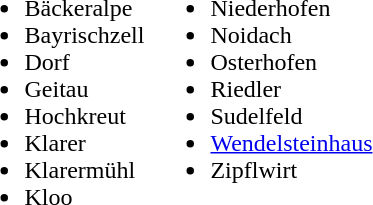<table>
<tr>
<td valign = "top"><br><ul><li>Bäckeralpe</li><li>Bayrischzell</li><li>Dorf</li><li>Geitau</li><li>Hochkreut</li><li>Klarer</li><li>Klarermühl</li><li>Kloo</li></ul></td>
<td valign = "top"><br><ul><li>Niederhofen</li><li>Noidach</li><li>Osterhofen</li><li>Riedler</li><li>Sudelfeld</li><li><a href='#'>Wendelsteinhaus</a></li><li>Zipflwirt</li></ul></td>
</tr>
</table>
